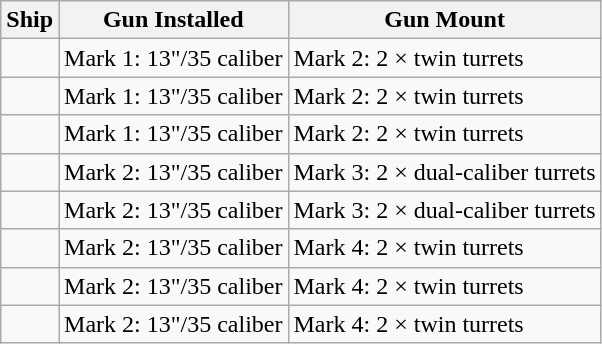<table class="wikitable">
<tr>
<th>Ship</th>
<th>Gun Installed</th>
<th>Gun Mount</th>
</tr>
<tr>
<td></td>
<td>Mark 1: 13"/35 caliber</td>
<td>Mark 2: 2 × twin turrets</td>
</tr>
<tr>
<td></td>
<td>Mark 1: 13"/35 caliber</td>
<td>Mark 2: 2 × twin turrets</td>
</tr>
<tr>
<td></td>
<td>Mark 1: 13"/35 caliber</td>
<td>Mark 2: 2 × twin turrets</td>
</tr>
<tr>
<td></td>
<td>Mark 2: 13"/35 caliber</td>
<td>Mark 3: 2 × dual-caliber turrets</td>
</tr>
<tr>
<td></td>
<td>Mark 2: 13"/35 caliber</td>
<td>Mark 3: 2 × dual-caliber turrets</td>
</tr>
<tr>
<td></td>
<td>Mark 2: 13"/35 caliber</td>
<td>Mark 4: 2 × twin turrets</td>
</tr>
<tr>
<td></td>
<td>Mark 2: 13"/35 caliber</td>
<td>Mark 4: 2 × twin turrets</td>
</tr>
<tr>
<td></td>
<td>Mark 2: 13"/35 caliber</td>
<td>Mark 4: 2 × twin turrets</td>
</tr>
</table>
